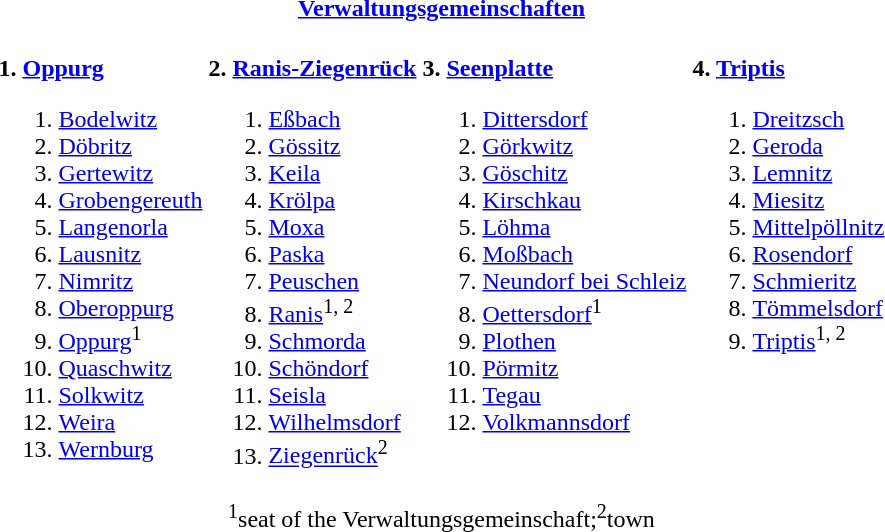<table>
<tr>
<th colspan=4><a href='#'>Verwaltungsgemeinschaften</a></th>
</tr>
<tr valign=top>
<td><br><strong>1. <a href='#'>Oppurg</a></strong><ol><li><a href='#'>Bodelwitz</a></li><li><a href='#'>Döbritz</a></li><li><a href='#'>Gertewitz</a></li><li><a href='#'>Grobengereuth</a></li><li><a href='#'>Langenorla</a></li><li><a href='#'>Lausnitz</a></li><li><a href='#'>Nimritz</a></li><li><a href='#'>Oberoppurg</a></li><li><a href='#'>Oppurg</a><sup>1</sup></li><li><a href='#'>Quaschwitz</a></li><li><a href='#'>Solkwitz</a></li><li><a href='#'>Weira</a></li><li><a href='#'>Wernburg</a></li></ol></td>
<td><br><strong>2. <a href='#'>Ranis-Ziegenrück</a></strong><ol><li><a href='#'>Eßbach</a></li><li><a href='#'>Gössitz</a></li><li><a href='#'>Keila</a></li><li><a href='#'>Krölpa</a></li><li><a href='#'>Moxa</a></li><li><a href='#'>Paska</a></li><li><a href='#'>Peuschen</a></li><li><a href='#'>Ranis</a><sup>1, 2</sup></li><li><a href='#'>Schmorda</a></li><li><a href='#'>Schöndorf</a></li><li><a href='#'>Seisla</a></li><li><a href='#'>Wilhelmsdorf</a></li><li><a href='#'>Ziegenrück</a><sup>2</sup></li></ol></td>
<td><br><strong>3. <a href='#'>Seenplatte</a></strong><ol><li><a href='#'>Dittersdorf</a></li><li><a href='#'>Görkwitz</a></li><li><a href='#'>Göschitz</a></li><li><a href='#'>Kirschkau</a></li><li><a href='#'>Löhma</a></li><li><a href='#'>Moßbach</a></li><li><a href='#'>Neundorf bei Schleiz</a></li><li><a href='#'>Oettersdorf</a><sup>1</sup></li><li><a href='#'>Plothen</a></li><li><a href='#'>Pörmitz</a></li><li><a href='#'>Tegau</a></li><li><a href='#'>Volkmannsdorf</a></li></ol></td>
<td><br><strong>4. <a href='#'>Triptis</a></strong><ol><li><a href='#'>Dreitzsch</a></li><li><a href='#'>Geroda</a></li><li><a href='#'>Lemnitz</a></li><li><a href='#'>Miesitz</a></li><li><a href='#'>Mittelpöllnitz</a></li><li><a href='#'>Rosendorf</a></li><li><a href='#'>Schmieritz</a></li><li><a href='#'>Tömmelsdorf</a></li><li><a href='#'>Triptis</a><sup>1, 2</sup></li></ol></td>
</tr>
<tr>
<td colspan=4 align=center><sup>1</sup>seat of the Verwaltungsgemeinschaft;<sup>2</sup>town</td>
</tr>
</table>
